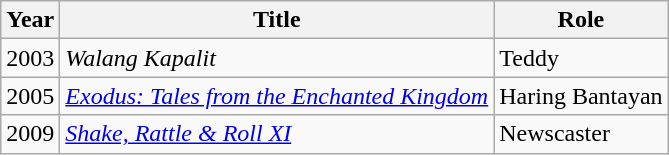<table class="wikitable">
<tr>
<th>Year</th>
<th>Title</th>
<th>Role</th>
</tr>
<tr>
<td>2003</td>
<td><em>Walang Kapalit</em></td>
<td>Teddy</td>
</tr>
<tr>
<td>2005</td>
<td><em><a href='#'>Exodus: Tales from the Enchanted Kingdom</a></em></td>
<td>Haring Bantayan</td>
</tr>
<tr>
<td>2009</td>
<td><em><a href='#'>Shake, Rattle & Roll XI</a></em></td>
<td>Newscaster</td>
</tr>
</table>
